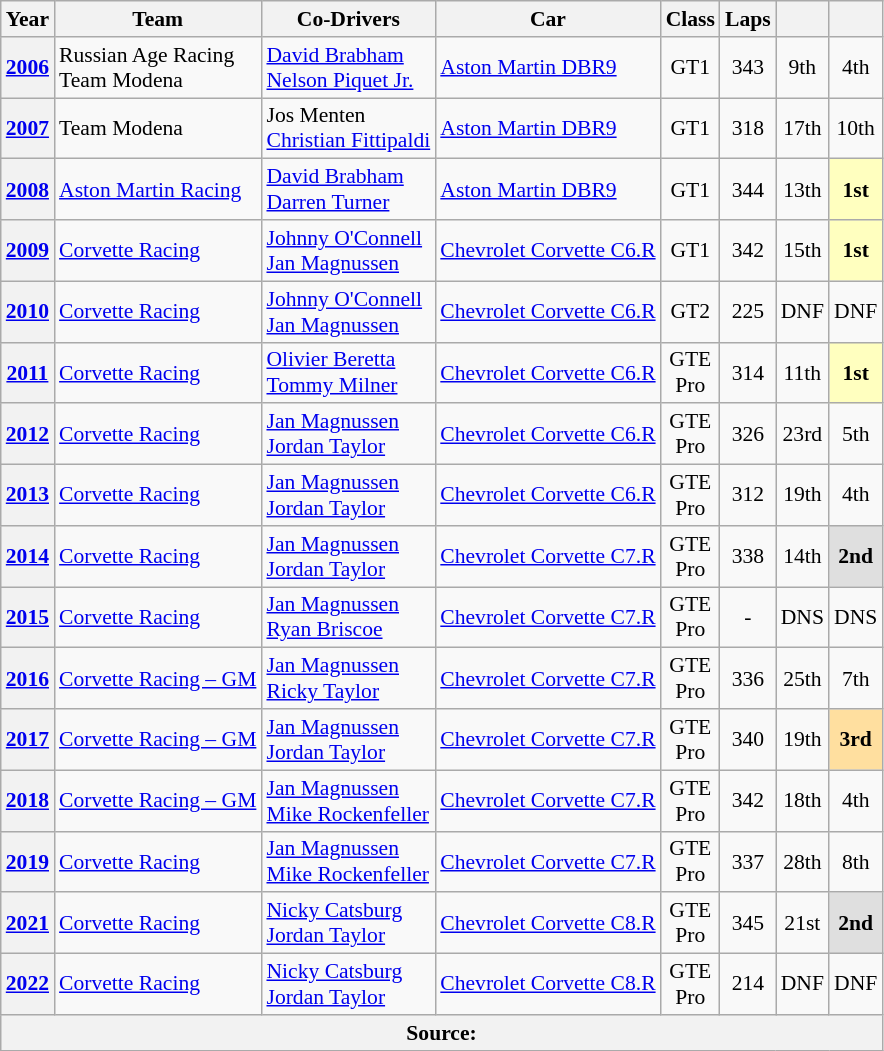<table class="wikitable" style="text-align:center; font-size:90%">
<tr>
<th>Year</th>
<th>Team</th>
<th>Co-Drivers</th>
<th>Car</th>
<th>Class</th>
<th>Laps</th>
<th></th>
<th></th>
</tr>
<tr>
<th><a href='#'>2006</a></th>
<td align="left"> Russian Age Racing<br> Team Modena</td>
<td align="left"> <a href='#'>David Brabham</a><br> <a href='#'>Nelson Piquet Jr.</a></td>
<td align="left"><a href='#'>Aston Martin DBR9</a></td>
<td>GT1</td>
<td>343</td>
<td>9th</td>
<td>4th</td>
</tr>
<tr>
<th><a href='#'>2007</a></th>
<td align="left"> Team Modena</td>
<td align="left"> Jos Menten<br> <a href='#'>Christian Fittipaldi</a></td>
<td align="left"><a href='#'>Aston Martin DBR9</a></td>
<td>GT1</td>
<td>318</td>
<td>17th</td>
<td>10th</td>
</tr>
<tr>
<th><a href='#'>2008</a></th>
<td align="left"> <a href='#'>Aston Martin Racing</a></td>
<td align="left"> <a href='#'>David Brabham</a><br> <a href='#'>Darren Turner</a></td>
<td align="left"><a href='#'>Aston Martin DBR9</a></td>
<td>GT1</td>
<td>344</td>
<td>13th</td>
<td style="background:#FFFFBF;"><strong>1st</strong></td>
</tr>
<tr>
<th><a href='#'>2009</a></th>
<td align="left"> <a href='#'>Corvette Racing</a></td>
<td align="left"> <a href='#'>Johnny O'Connell</a><br> <a href='#'>Jan Magnussen</a></td>
<td align="left"><a href='#'>Chevrolet Corvette C6.R</a></td>
<td>GT1</td>
<td>342</td>
<td>15th</td>
<td style="background:#FFFFBF;"><strong>1st</strong></td>
</tr>
<tr>
<th><a href='#'>2010</a></th>
<td align="left"> <a href='#'>Corvette Racing</a></td>
<td align="left"> <a href='#'>Johnny O'Connell</a><br> <a href='#'>Jan Magnussen</a></td>
<td align="left"><a href='#'>Chevrolet Corvette C6.R</a></td>
<td>GT2</td>
<td>225</td>
<td>DNF</td>
<td>DNF</td>
</tr>
<tr>
<th><a href='#'>2011</a></th>
<td align="left"> <a href='#'>Corvette Racing</a></td>
<td align="left"> <a href='#'>Olivier Beretta</a><br> <a href='#'>Tommy Milner</a></td>
<td align="left"><a href='#'>Chevrolet Corvette C6.R</a></td>
<td>GTE<br>Pro</td>
<td>314</td>
<td>11th</td>
<td style="background:#FFFFBF;"><strong>1st</strong></td>
</tr>
<tr>
<th><a href='#'>2012</a></th>
<td align="left"> <a href='#'>Corvette Racing</a></td>
<td align="left"> <a href='#'>Jan Magnussen</a><br> <a href='#'>Jordan Taylor</a></td>
<td align="left"><a href='#'>Chevrolet Corvette C6.R</a></td>
<td>GTE<br>Pro</td>
<td>326</td>
<td>23rd</td>
<td>5th</td>
</tr>
<tr>
<th><a href='#'>2013</a></th>
<td align="left"> <a href='#'>Corvette Racing</a></td>
<td align="left"> <a href='#'>Jan Magnussen</a><br> <a href='#'>Jordan Taylor</a></td>
<td align="left"><a href='#'>Chevrolet Corvette C6.R</a></td>
<td>GTE<br>Pro</td>
<td>312</td>
<td>19th</td>
<td>4th</td>
</tr>
<tr>
<th><a href='#'>2014</a></th>
<td align="left"> <a href='#'>Corvette Racing</a></td>
<td align="left"> <a href='#'>Jan Magnussen</a><br> <a href='#'>Jordan Taylor</a></td>
<td align="left"><a href='#'>Chevrolet Corvette C7.R</a></td>
<td>GTE<br>Pro</td>
<td>338</td>
<td>14th</td>
<td style="background:#DFDFDF;"><strong>2nd</strong></td>
</tr>
<tr>
<th><a href='#'>2015</a></th>
<td align="left"> <a href='#'>Corvette Racing</a></td>
<td align="left"> <a href='#'>Jan Magnussen</a><br> <a href='#'>Ryan Briscoe</a></td>
<td align="left"><a href='#'>Chevrolet Corvette C7.R</a></td>
<td>GTE<br>Pro</td>
<td>-</td>
<td>DNS</td>
<td>DNS</td>
</tr>
<tr>
<th><a href='#'>2016</a></th>
<td align="left"> <a href='#'>Corvette Racing – GM</a></td>
<td align="left"> <a href='#'>Jan Magnussen</a><br> <a href='#'>Ricky Taylor</a></td>
<td align="left"><a href='#'>Chevrolet Corvette C7.R</a></td>
<td>GTE<br>Pro</td>
<td>336</td>
<td>25th</td>
<td>7th</td>
</tr>
<tr>
<th><a href='#'>2017</a></th>
<td align="left"> <a href='#'>Corvette Racing – GM</a></td>
<td align="left"> <a href='#'>Jan Magnussen</a><br> <a href='#'>Jordan Taylor</a></td>
<td align="left"><a href='#'>Chevrolet Corvette C7.R</a></td>
<td>GTE<br>Pro</td>
<td>340</td>
<td>19th</td>
<td style="background:#ffdf9f;"><strong>3rd</strong></td>
</tr>
<tr>
<th><a href='#'>2018</a></th>
<td align="left" nowrap> <a href='#'>Corvette Racing – GM</a></td>
<td align="left" nowrap> <a href='#'>Jan Magnussen</a><br> <a href='#'>Mike Rockenfeller</a></td>
<td align="left" nowrap><a href='#'>Chevrolet Corvette C7.R</a></td>
<td>GTE<br>Pro</td>
<td>342</td>
<td>18th</td>
<td>4th</td>
</tr>
<tr>
<th><a href='#'>2019</a></th>
<td align="left"> <a href='#'>Corvette Racing</a></td>
<td align="left"> <a href='#'>Jan Magnussen</a><br> <a href='#'>Mike Rockenfeller</a></td>
<td align="left"><a href='#'>Chevrolet Corvette C7.R</a></td>
<td>GTE<br>Pro</td>
<td>337</td>
<td>28th</td>
<td>8th</td>
</tr>
<tr>
<th><a href='#'>2021</a></th>
<td align="left"> <a href='#'>Corvette Racing</a></td>
<td align="left"> <a href='#'>Nicky Catsburg</a><br> <a href='#'>Jordan Taylor</a></td>
<td align="left"><a href='#'>Chevrolet Corvette C8.R</a></td>
<td>GTE<br>Pro</td>
<td>345</td>
<td>21st</td>
<td style="background:#DFDFDF;"><strong>2nd</strong></td>
</tr>
<tr>
<th><a href='#'>2022</a></th>
<td align="left"> <a href='#'>Corvette Racing</a></td>
<td align="left"> <a href='#'>Nicky Catsburg</a><br> <a href='#'>Jordan Taylor</a></td>
<td align="left"><a href='#'>Chevrolet Corvette C8.R</a></td>
<td>GTE<br>Pro</td>
<td>214</td>
<td>DNF</td>
<td>DNF</td>
</tr>
<tr>
<th colspan="8">Source:</th>
</tr>
</table>
